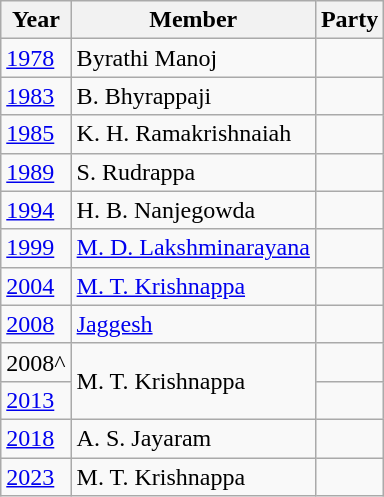<table class="wikitable sortable">
<tr>
<th>Year</th>
<th>Member</th>
<th colspan=2>Party</th>
</tr>
<tr>
<td><a href='#'>1978</a></td>
<td>Byrathi Manoj</td>
<td></td>
</tr>
<tr>
<td><a href='#'>1983</a></td>
<td>B. Bhyrappaji</td>
<td></td>
</tr>
<tr>
<td><a href='#'>1985</a></td>
<td>K. H. Ramakrishnaiah</td>
<td></td>
</tr>
<tr>
<td><a href='#'>1989</a></td>
<td>S. Rudrappa</td>
<td></td>
</tr>
<tr>
<td><a href='#'>1994</a></td>
<td>H. B. Nanjegowda</td>
<td></td>
</tr>
<tr>
<td><a href='#'>1999</a></td>
<td><a href='#'>M. D. Lakshminarayana</a></td>
<td></td>
</tr>
<tr>
<td><a href='#'>2004</a></td>
<td><a href='#'>M. T. Krishnappa</a></td>
<td></td>
</tr>
<tr>
<td><a href='#'>2008</a></td>
<td><a href='#'>Jaggesh</a></td>
<td></td>
</tr>
<tr>
<td>2008^</td>
<td rowspan=2>M. T. Krishnappa</td>
<td></td>
</tr>
<tr>
<td><a href='#'>2013</a></td>
</tr>
<tr>
<td><a href='#'>2018</a></td>
<td>A. S. Jayaram</td>
<td></td>
</tr>
<tr>
<td><a href='#'>2023</a></td>
<td>M. T. Krishnappa</td>
<td></td>
</tr>
</table>
